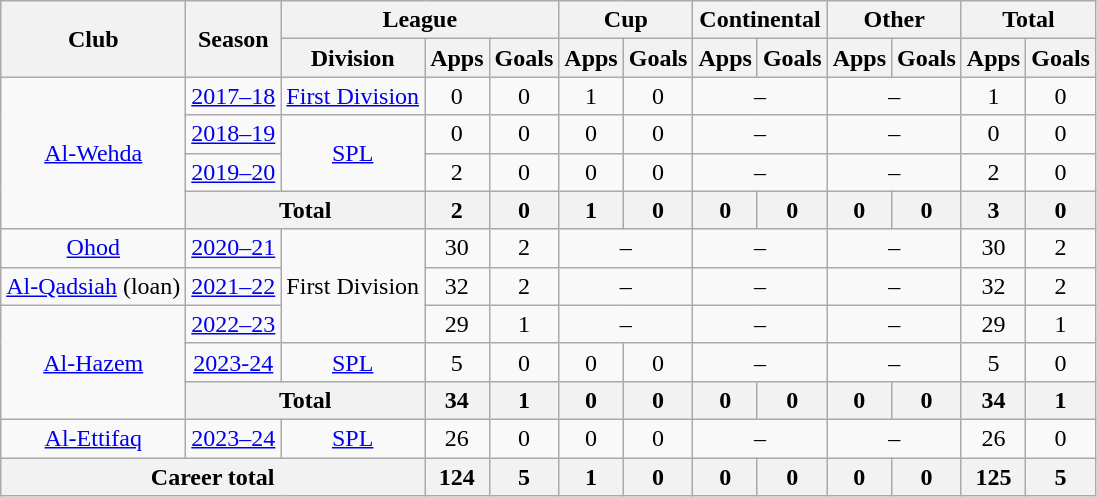<table class="wikitable" style="text-align: center">
<tr>
<th rowspan="2">Club</th>
<th rowspan="2">Season</th>
<th colspan="3">League</th>
<th colspan="2">Cup</th>
<th colspan="2">Continental</th>
<th colspan="2">Other</th>
<th colspan="2">Total</th>
</tr>
<tr>
<th>Division</th>
<th>Apps</th>
<th>Goals</th>
<th>Apps</th>
<th>Goals</th>
<th>Apps</th>
<th>Goals</th>
<th>Apps</th>
<th>Goals</th>
<th>Apps</th>
<th>Goals</th>
</tr>
<tr>
<td rowspan="4"><a href='#'>Al-Wehda</a></td>
<td><a href='#'>2017–18</a></td>
<td><a href='#'>First Division</a></td>
<td>0</td>
<td>0</td>
<td>1</td>
<td>0</td>
<td colspan="2">–</td>
<td colspan="2">–</td>
<td>1</td>
<td>0</td>
</tr>
<tr>
<td><a href='#'>2018–19</a></td>
<td rowspan="2"><a href='#'>SPL</a></td>
<td>0</td>
<td>0</td>
<td>0</td>
<td>0</td>
<td colspan="2">–</td>
<td colspan="2">–</td>
<td>0</td>
<td>0</td>
</tr>
<tr>
<td><a href='#'>2019–20</a></td>
<td>2</td>
<td>0</td>
<td>0</td>
<td>0</td>
<td colspan="2">–</td>
<td colspan="2">–</td>
<td>2</td>
<td>0</td>
</tr>
<tr>
<th colspan=2>Total</th>
<th>2</th>
<th>0</th>
<th>1</th>
<th>0</th>
<th>0</th>
<th>0</th>
<th>0</th>
<th>0</th>
<th>3</th>
<th>0</th>
</tr>
<tr>
<td rowspan="1"><a href='#'>Ohod</a></td>
<td><a href='#'>2020–21</a></td>
<td rowspan="3">First Division</td>
<td>30</td>
<td>2</td>
<td colspan="2">–</td>
<td colspan="2">–</td>
<td colspan="2">–</td>
<td>30</td>
<td>2</td>
</tr>
<tr>
<td rowspan="1"><a href='#'>Al-Qadsiah</a> (loan)</td>
<td><a href='#'>2021–22</a></td>
<td>32</td>
<td>2</td>
<td colspan="2">–</td>
<td colspan="2">–</td>
<td colspan="2">–</td>
<td>32</td>
<td>2</td>
</tr>
<tr>
<td rowspan="3"><a href='#'>Al-Hazem</a></td>
<td><a href='#'>2022–23</a></td>
<td>29</td>
<td>1</td>
<td colspan="2">–</td>
<td colspan="2">–</td>
<td colspan="2">–</td>
<td>29</td>
<td>1</td>
</tr>
<tr>
<td><a href='#'>2023-24</a></td>
<td rowspan="1"><a href='#'>SPL</a></td>
<td>5</td>
<td>0</td>
<td>0</td>
<td>0</td>
<td colspan="2">–</td>
<td colspan="2">–</td>
<td>5</td>
<td>0</td>
</tr>
<tr>
<th colspan=2>Total</th>
<th>34</th>
<th>1</th>
<th>0</th>
<th>0</th>
<th>0</th>
<th>0</th>
<th>0</th>
<th>0</th>
<th>34</th>
<th>1</th>
</tr>
<tr>
<td rowspan="1"><a href='#'>Al-Ettifaq</a></td>
<td><a href='#'>2023–24</a></td>
<td rowspan="1"><a href='#'>SPL</a></td>
<td>26</td>
<td>0</td>
<td>0</td>
<td>0</td>
<td colspan="2">–</td>
<td colspan="2">–</td>
<td>26</td>
<td>0</td>
</tr>
<tr>
<th colspan=3>Career total</th>
<th>124</th>
<th>5</th>
<th>1</th>
<th>0</th>
<th>0</th>
<th>0</th>
<th>0</th>
<th>0</th>
<th>125</th>
<th>5</th>
</tr>
</table>
